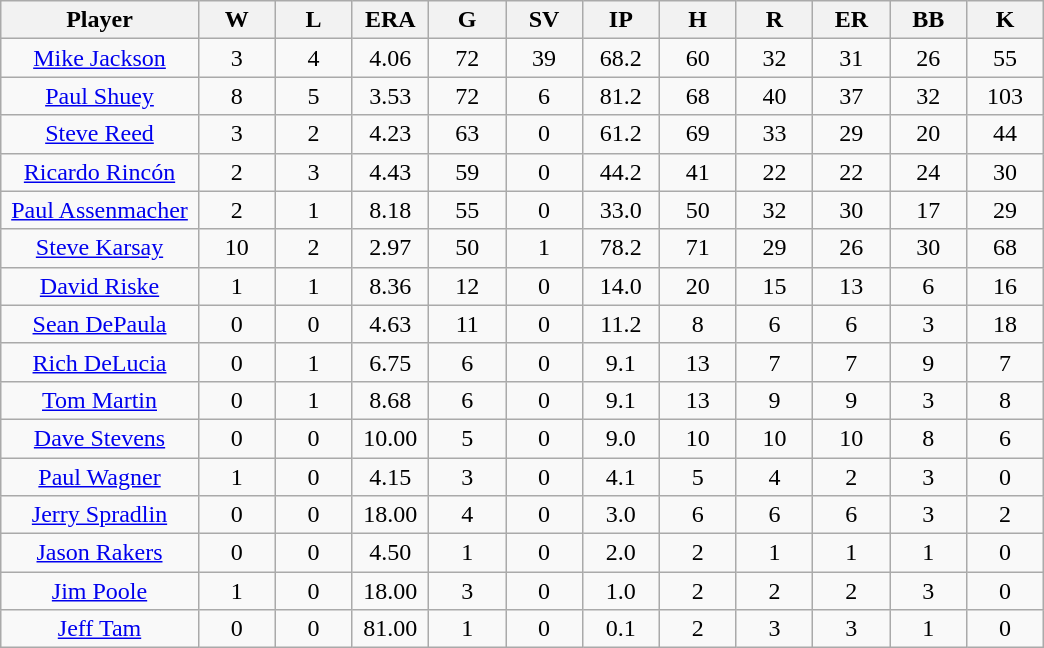<table class="wikitable sortable">
<tr>
<th bgcolor="#DDDDFF" width="18%">Player</th>
<th bgcolor="#DDDDFF" width="7%">W</th>
<th bgcolor="#DDDDFF" width="7%">L</th>
<th bgcolor="#DDDDFF" width="7%">ERA</th>
<th bgcolor="#DDDDFF" width="7%">G</th>
<th bgcolor="#DDDDFF" width="7%">SV</th>
<th bgcolor="#DDDDFF" width="7%">IP</th>
<th bgcolor="#DDDDFF" width="7%">H</th>
<th bgcolor="#DDDDFF" width="7%">R</th>
<th bgcolor="#DDDDFF" width="7%">ER</th>
<th bgcolor="#DDDDFF" width="7%">BB</th>
<th bgcolor="#DDDDFF" width="7%">K</th>
</tr>
<tr align="center">
<td><a href='#'>Mike Jackson</a></td>
<td>3</td>
<td>4</td>
<td>4.06</td>
<td>72</td>
<td>39</td>
<td>68.2</td>
<td>60</td>
<td>32</td>
<td>31</td>
<td>26</td>
<td>55</td>
</tr>
<tr align="center">
<td><a href='#'>Paul Shuey</a></td>
<td>8</td>
<td>5</td>
<td>3.53</td>
<td>72</td>
<td>6</td>
<td>81.2</td>
<td>68</td>
<td>40</td>
<td>37</td>
<td>32</td>
<td>103</td>
</tr>
<tr align="center">
<td><a href='#'>Steve Reed</a></td>
<td>3</td>
<td>2</td>
<td>4.23</td>
<td>63</td>
<td>0</td>
<td>61.2</td>
<td>69</td>
<td>33</td>
<td>29</td>
<td>20</td>
<td>44</td>
</tr>
<tr align="center">
<td><a href='#'>Ricardo Rincón</a></td>
<td>2</td>
<td>3</td>
<td>4.43</td>
<td>59</td>
<td>0</td>
<td>44.2</td>
<td>41</td>
<td>22</td>
<td>22</td>
<td>24</td>
<td>30</td>
</tr>
<tr align="center">
<td><a href='#'>Paul Assenmacher</a></td>
<td>2</td>
<td>1</td>
<td>8.18</td>
<td>55</td>
<td>0</td>
<td>33.0</td>
<td>50</td>
<td>32</td>
<td>30</td>
<td>17</td>
<td>29</td>
</tr>
<tr align="center">
<td><a href='#'>Steve Karsay</a></td>
<td>10</td>
<td>2</td>
<td>2.97</td>
<td>50</td>
<td>1</td>
<td>78.2</td>
<td>71</td>
<td>29</td>
<td>26</td>
<td>30</td>
<td>68</td>
</tr>
<tr align="center">
<td><a href='#'>David Riske</a></td>
<td>1</td>
<td>1</td>
<td>8.36</td>
<td>12</td>
<td>0</td>
<td>14.0</td>
<td>20</td>
<td>15</td>
<td>13</td>
<td>6</td>
<td>16</td>
</tr>
<tr align="center">
<td><a href='#'>Sean DePaula</a></td>
<td>0</td>
<td>0</td>
<td>4.63</td>
<td>11</td>
<td>0</td>
<td>11.2</td>
<td>8</td>
<td>6</td>
<td>6</td>
<td>3</td>
<td>18</td>
</tr>
<tr align="center">
<td><a href='#'>Rich DeLucia</a></td>
<td>0</td>
<td>1</td>
<td>6.75</td>
<td>6</td>
<td>0</td>
<td>9.1</td>
<td>13</td>
<td>7</td>
<td>7</td>
<td>9</td>
<td>7</td>
</tr>
<tr align="center">
<td><a href='#'>Tom Martin</a></td>
<td>0</td>
<td>1</td>
<td>8.68</td>
<td>6</td>
<td>0</td>
<td>9.1</td>
<td>13</td>
<td>9</td>
<td>9</td>
<td>3</td>
<td>8</td>
</tr>
<tr align="center">
<td><a href='#'>Dave Stevens</a></td>
<td>0</td>
<td>0</td>
<td>10.00</td>
<td>5</td>
<td>0</td>
<td>9.0</td>
<td>10</td>
<td>10</td>
<td>10</td>
<td>8</td>
<td>6</td>
</tr>
<tr align="center">
<td><a href='#'>Paul Wagner</a></td>
<td>1</td>
<td>0</td>
<td>4.15</td>
<td>3</td>
<td>0</td>
<td>4.1</td>
<td>5</td>
<td>4</td>
<td>2</td>
<td>3</td>
<td>0</td>
</tr>
<tr align="center">
<td><a href='#'>Jerry Spradlin</a></td>
<td>0</td>
<td>0</td>
<td>18.00</td>
<td>4</td>
<td>0</td>
<td>3.0</td>
<td>6</td>
<td>6</td>
<td>6</td>
<td>3</td>
<td>2</td>
</tr>
<tr align="center">
<td><a href='#'>Jason Rakers</a></td>
<td>0</td>
<td>0</td>
<td>4.50</td>
<td>1</td>
<td>0</td>
<td>2.0</td>
<td>2</td>
<td>1</td>
<td>1</td>
<td>1</td>
<td>0</td>
</tr>
<tr align="center">
<td><a href='#'>Jim Poole</a></td>
<td>1</td>
<td>0</td>
<td>18.00</td>
<td>3</td>
<td>0</td>
<td>1.0</td>
<td>2</td>
<td>2</td>
<td>2</td>
<td>3</td>
<td>0</td>
</tr>
<tr align="center">
<td><a href='#'>Jeff Tam</a></td>
<td>0</td>
<td>0</td>
<td>81.00</td>
<td>1</td>
<td>0</td>
<td>0.1</td>
<td>2</td>
<td>3</td>
<td>3</td>
<td>1</td>
<td>0</td>
</tr>
</table>
